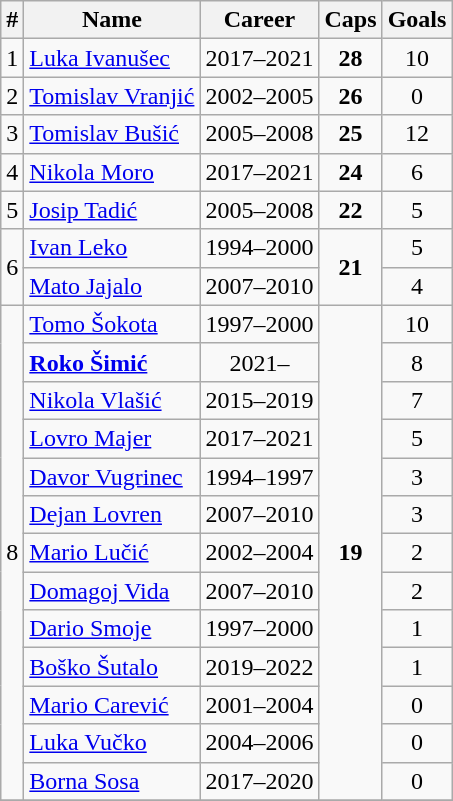<table class="wikitable sortable" style="text-align: center;">
<tr>
<th>#</th>
<th class="unsortable">Name</th>
<th class="unsortable">Career</th>
<th>Caps</th>
<th>Goals</th>
</tr>
<tr>
<td>1</td>
<td style="text-align: left;"><a href='#'>Luka Ivanušec</a></td>
<td>2017–2021</td>
<td><strong>28</strong></td>
<td>10</td>
</tr>
<tr>
<td>2</td>
<td style="text-align: left;"><a href='#'>Tomislav Vranjić</a></td>
<td>2002–2005</td>
<td><strong>26</strong></td>
<td>0</td>
</tr>
<tr>
<td>3</td>
<td style="text-align: left;"><a href='#'>Tomislav Bušić</a></td>
<td>2005–2008</td>
<td><strong>25</strong></td>
<td>12</td>
</tr>
<tr>
<td>4</td>
<td style="text-align: left;"><a href='#'>Nikola Moro</a></td>
<td>2017–2021</td>
<td><strong>24</strong></td>
<td>6</td>
</tr>
<tr>
<td>5</td>
<td style="text-align: left;"><a href='#'>Josip Tadić</a></td>
<td>2005–2008</td>
<td><strong>22</strong></td>
<td>5</td>
</tr>
<tr>
<td rowspan="2">6</td>
<td style="text-align: left;"><a href='#'>Ivan Leko</a></td>
<td>1994–2000</td>
<td rowspan="2"><strong>21</strong></td>
<td>5</td>
</tr>
<tr>
<td style="text-align: left;"><a href='#'>Mato Jajalo</a></td>
<td>2007–2010</td>
<td>4</td>
</tr>
<tr>
<td rowspan="13">8</td>
<td style="text-align: left;"><a href='#'>Tomo Šokota</a></td>
<td>1997–2000</td>
<td rowspan="13"><strong>19</strong></td>
<td>10</td>
</tr>
<tr>
<td style="text-align: left;"><strong><a href='#'>Roko Šimić</a></strong></td>
<td>2021–</td>
<td>8</td>
</tr>
<tr>
<td style="text-align: left;"><a href='#'>Nikola Vlašić</a></td>
<td>2015–2019</td>
<td>7</td>
</tr>
<tr>
<td style="text-align: left;"><a href='#'>Lovro Majer</a></td>
<td>2017–2021</td>
<td>5</td>
</tr>
<tr>
<td style="text-align: left;"><a href='#'>Davor Vugrinec</a></td>
<td>1994–1997</td>
<td>3</td>
</tr>
<tr>
<td style="text-align: left;"><a href='#'>Dejan Lovren</a></td>
<td>2007–2010</td>
<td>3</td>
</tr>
<tr>
<td style="text-align: left;"><a href='#'>Mario Lučić</a></td>
<td>2002–2004</td>
<td>2</td>
</tr>
<tr>
<td style="text-align: left;"><a href='#'>Domagoj Vida</a></td>
<td>2007–2010</td>
<td>2</td>
</tr>
<tr>
<td style="text-align: left;"><a href='#'>Dario Smoje</a></td>
<td>1997–2000</td>
<td>1</td>
</tr>
<tr>
<td style="text-align: left;"><a href='#'>Boško Šutalo</a></td>
<td>2019–2022</td>
<td>1</td>
</tr>
<tr>
<td style="text-align: left;"><a href='#'>Mario Carević</a></td>
<td>2001–2004</td>
<td>0</td>
</tr>
<tr>
<td style="text-align: left;"><a href='#'>Luka Vučko</a></td>
<td>2004–2006</td>
<td>0</td>
</tr>
<tr>
<td style="text-align: left;"><a href='#'>Borna Sosa</a></td>
<td>2017–2020</td>
<td>0</td>
</tr>
<tr>
</tr>
</table>
